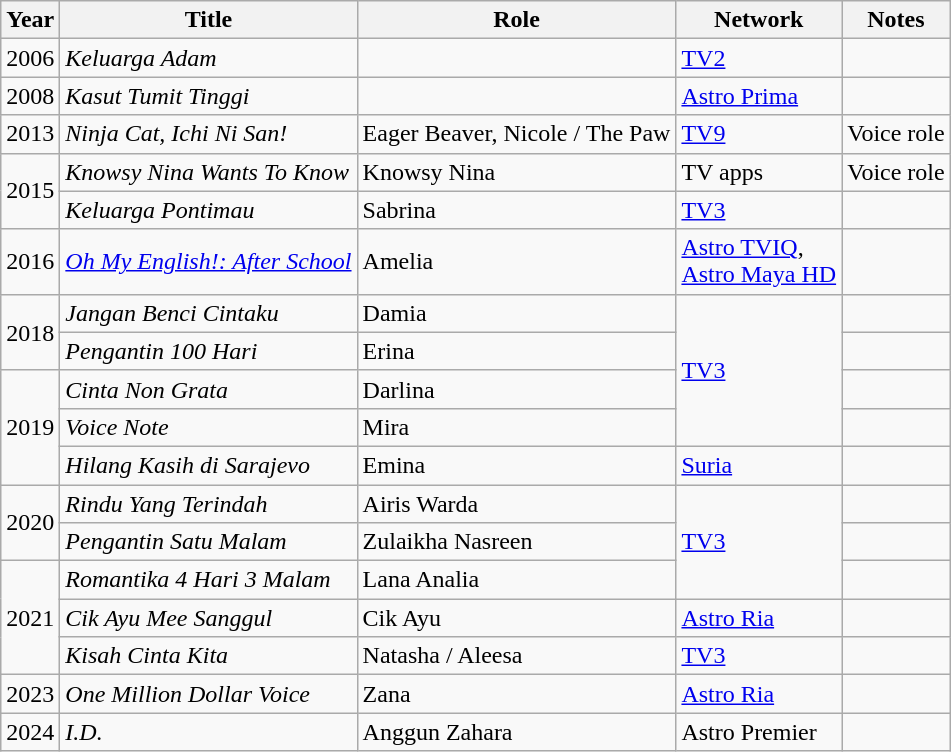<table class="wikitable sortable plainrowheaders">
<tr>
<th>Year</th>
<th>Title</th>
<th>Role</th>
<th>Network</th>
<th>Notes</th>
</tr>
<tr>
<td>2006</td>
<td><em>Keluarga Adam</em></td>
<td></td>
<td><a href='#'>TV2</a></td>
<td></td>
</tr>
<tr>
<td>2008</td>
<td><em>Kasut Tumit Tinggi</em></td>
<td></td>
<td><a href='#'>Astro Prima</a></td>
<td></td>
</tr>
<tr>
<td>2013</td>
<td><em>Ninja Cat, Ichi Ni San!</em></td>
<td>Eager Beaver, Nicole / The Paw</td>
<td><a href='#'>TV9</a></td>
<td>Voice role</td>
</tr>
<tr>
<td rowspan="2">2015</td>
<td><em>Knowsy Nina Wants To Know</em></td>
<td>Knowsy Nina</td>
<td>TV apps</td>
<td>Voice role</td>
</tr>
<tr>
<td><em>Keluarga Pontimau</em></td>
<td>Sabrina</td>
<td><a href='#'>TV3</a></td>
<td></td>
</tr>
<tr>
<td>2016</td>
<td><em><a href='#'>Oh My English!: After School</a></em></td>
<td>Amelia</td>
<td><a href='#'>Astro TVIQ</a>,<br><a href='#'>Astro Maya HD</a></td>
<td></td>
</tr>
<tr>
<td rowspan="2">2018</td>
<td><em>Jangan Benci Cintaku</em></td>
<td>Damia</td>
<td rowspan="4"><a href='#'>TV3</a></td>
<td></td>
</tr>
<tr>
<td><em>Pengantin 100 Hari</em></td>
<td>Erina</td>
<td></td>
</tr>
<tr>
<td rowspan="3">2019</td>
<td><em>Cinta Non Grata</em></td>
<td>Darlina</td>
<td></td>
</tr>
<tr>
<td><em>Voice Note</em></td>
<td>Mira</td>
<td></td>
</tr>
<tr>
<td><em>Hilang Kasih di Sarajevo</em></td>
<td>Emina</td>
<td><a href='#'>Suria</a></td>
<td></td>
</tr>
<tr>
<td rowspan="2">2020</td>
<td><em>Rindu Yang Terindah</em></td>
<td>Airis Warda</td>
<td rowspan="3"><a href='#'>TV3</a></td>
<td></td>
</tr>
<tr>
<td><em>Pengantin Satu Malam</em></td>
<td>Zulaikha Nasreen</td>
<td></td>
</tr>
<tr>
<td rowspan="3">2021</td>
<td><em>Romantika 4 Hari 3 Malam</em></td>
<td>Lana Analia</td>
<td></td>
</tr>
<tr>
<td><em>Cik Ayu Mee Sanggul</em></td>
<td>Cik Ayu</td>
<td><a href='#'>Astro Ria</a></td>
<td></td>
</tr>
<tr>
<td><em>Kisah Cinta Kita</em></td>
<td>Natasha / Aleesa</td>
<td><a href='#'>TV3</a></td>
<td></td>
</tr>
<tr>
<td>2023</td>
<td><em>One Million Dollar Voice</em></td>
<td>Zana</td>
<td><a href='#'>Astro Ria</a></td>
<td></td>
</tr>
<tr>
<td>2024</td>
<td><em>I.D.</em></td>
<td>Anggun Zahara</td>
<td>Astro Premier</td>
<td></td>
</tr>
</table>
